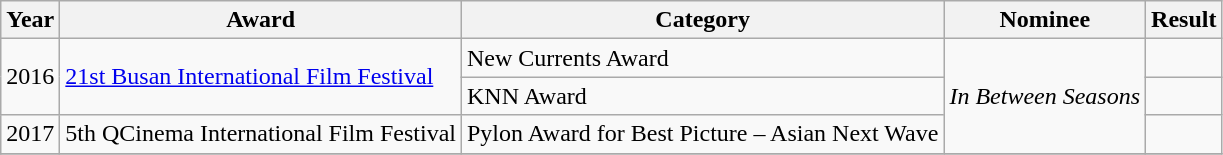<table class="wikitable">
<tr>
<th>Year</th>
<th>Award</th>
<th>Category</th>
<th>Nominee</th>
<th>Result</th>
</tr>
<tr>
<td rowspan="2" style="text-align:center;">2016</td>
<td rowspan="2"><a href='#'>21st Busan International Film Festival</a></td>
<td>New Currents Award</td>
<td rowspan="3" style="text-align:center;"><em>In Between Seasons</em></td>
<td></td>
</tr>
<tr>
<td>KNN Award</td>
<td></td>
</tr>
<tr>
<td style="text-align:center;">2017</td>
<td>5th QCinema International Film Festival</td>
<td>Pylon Award for Best Picture – Asian Next Wave</td>
<td></td>
</tr>
<tr>
</tr>
</table>
